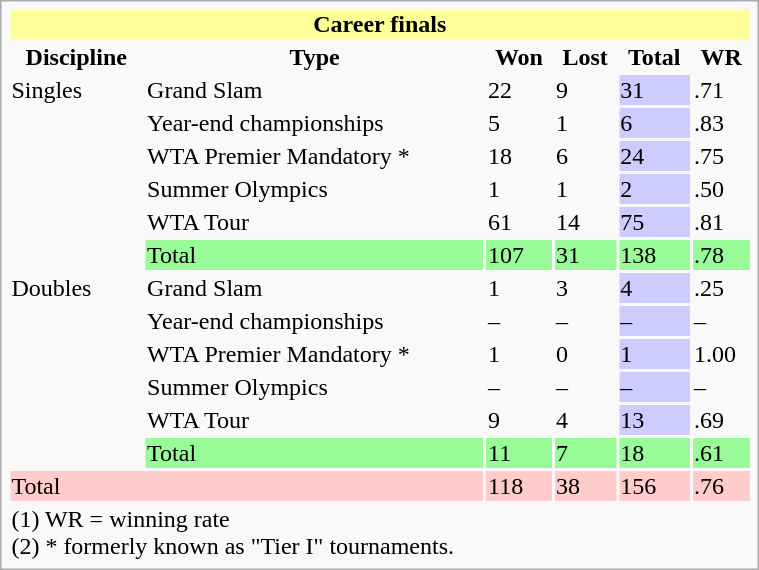<table class="infobox vcard vevent" width=40%>
<tr bgcolor=FFFF99>
<th colspan=6>Career finals</th>
</tr>
<tr>
<th>Discipline</th>
<th>Type</th>
<th>Won</th>
<th>Lost</th>
<th>Total</th>
<th>WR</th>
</tr>
<tr>
<td rowspan=6>Singles</td>
<td>Grand Slam</td>
<td>22</td>
<td>9</td>
<td bgcolor=CCCCFF>31</td>
<td>.71</td>
</tr>
<tr>
<td>Year-end championships</td>
<td>5</td>
<td>1</td>
<td bgcolor=CCCCFF>6</td>
<td>.83</td>
</tr>
<tr>
<td>WTA Premier Mandatory *</td>
<td>18</td>
<td>6</td>
<td bgcolor=CCCCFF>24</td>
<td>.75</td>
</tr>
<tr>
<td>Summer Olympics</td>
<td>1</td>
<td>1</td>
<td bgcolor=CCCCFF>2</td>
<td>.50</td>
</tr>
<tr>
<td>WTA Tour</td>
<td>61</td>
<td>14</td>
<td bgcolor=CCCCFF>75</td>
<td>.81</td>
</tr>
<tr bgcolor=98FB98>
<td>Total</td>
<td>107</td>
<td>31</td>
<td>138</td>
<td>.78</td>
</tr>
<tr>
<td rowspan=6>Doubles</td>
<td>Grand Slam</td>
<td>1</td>
<td>3</td>
<td bgcolor=CCCCFF>4</td>
<td>.25</td>
</tr>
<tr>
<td>Year-end championships</td>
<td>–</td>
<td>–</td>
<td bgcolor=CCCCFF>–</td>
<td>–</td>
</tr>
<tr>
<td>WTA Premier Mandatory *</td>
<td>1</td>
<td>0</td>
<td bgcolor=CCCCFF>1</td>
<td>1.00</td>
</tr>
<tr>
<td>Summer Olympics</td>
<td>–</td>
<td>–</td>
<td bgcolor=CCCCFF>–</td>
<td>–</td>
</tr>
<tr>
<td>WTA Tour</td>
<td>9</td>
<td>4</td>
<td bgcolor=CCCCFF>13</td>
<td>.69</td>
</tr>
<tr bgcolor=98FB98>
<td>Total</td>
<td>11</td>
<td>7</td>
<td>18</td>
<td>.61</td>
</tr>
<tr bgcolor=FFCCCC>
<td colspan=2>Total</td>
<td>118</td>
<td>38</td>
<td>156</td>
<td>.76</td>
</tr>
<tr>
<td colspan=6>(1) WR = winning rate<br>(2) * formerly known as "Tier I" tournaments.</td>
</tr>
</table>
